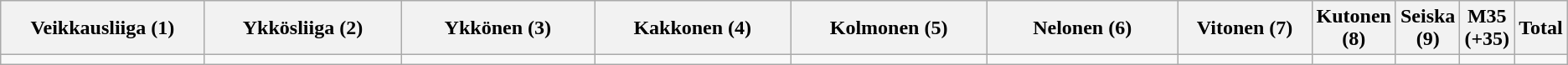<table class="wikitable">
<tr>
<th width="15%">Veikkausliiga (1)</th>
<th width="15%">Ykkösliiga (2)</th>
<th width="15%">Ykkönen (3)</th>
<th width="15%">Kakkonen (4)</th>
<th width="15%">Kolmonen (5)</th>
<th width="15%">Nelonen (6)</th>
<th width="15%">Vitonen (7)</th>
<th width="15%">Kutonen (8)</th>
<th width="15%">Seiska (9)</th>
<th width="15%">M35 (+35)</th>
<th width="15%">Total</th>
</tr>
<tr>
<td></td>
<td></td>
<td></td>
<td></td>
<td></td>
<td></td>
<td></td>
<td></td>
<td></td>
<td></td>
<td></td>
</tr>
</table>
